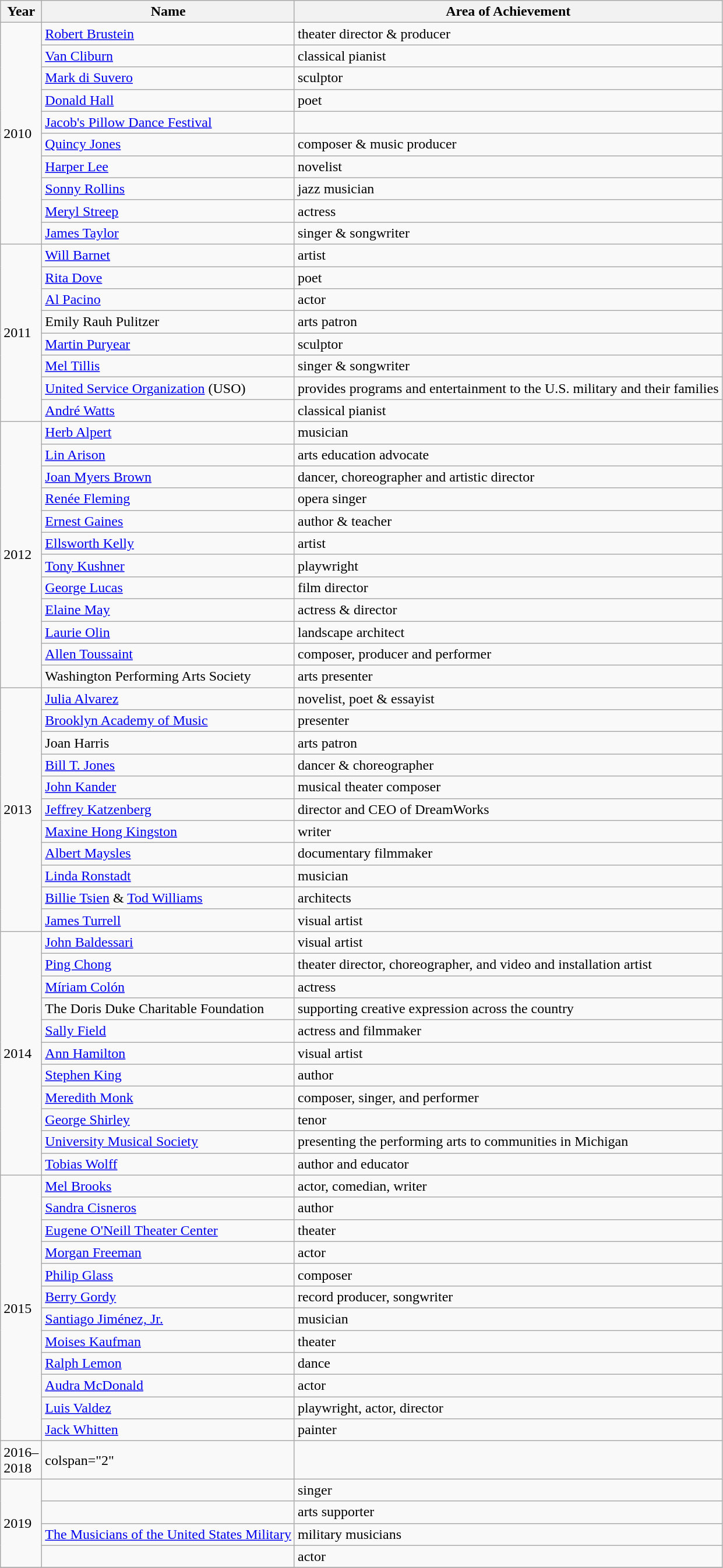<table class="wikitable sortable">
<tr>
<th>Year</th>
<th>Name</th>
<th>Area of Achievement</th>
</tr>
<tr>
<td rowspan="10">2010</td>
<td data-sort-value="Brustein, Robert"><a href='#'>Robert Brustein</a></td>
<td>theater director & producer</td>
</tr>
<tr>
<td data-sort-value="Cliburn, Van"><a href='#'>Van Cliburn</a></td>
<td>classical pianist</td>
</tr>
<tr>
<td data-sort-value="di Suvero, Mark"><a href='#'>Mark di Suvero</a></td>
<td>sculptor</td>
</tr>
<tr>
<td data-sort-value="Hall, Donald"><a href='#'>Donald Hall</a></td>
<td>poet</td>
</tr>
<tr>
<td><a href='#'>Jacob's Pillow Dance Festival</a></td>
<td></td>
</tr>
<tr>
<td data-sort-value="Jones, Quincy"><a href='#'>Quincy Jones</a></td>
<td>composer & music producer</td>
</tr>
<tr>
<td data-sort-value="Lee, Harper"><a href='#'>Harper Lee</a></td>
<td>novelist</td>
</tr>
<tr>
<td data-sort-value="Rollins, Sonny"><a href='#'>Sonny Rollins</a></td>
<td>jazz musician</td>
</tr>
<tr>
<td data-sort-value="Streep, Meryl"><a href='#'>Meryl Streep</a></td>
<td>actress</td>
</tr>
<tr>
<td data-sort-value="Taylor, James"><a href='#'>James Taylor</a></td>
<td>singer & songwriter</td>
</tr>
<tr>
<td rowspan="8">2011</td>
<td data-sort-value="Barnet, Will"><a href='#'>Will Barnet</a></td>
<td>artist</td>
</tr>
<tr>
<td data-sort-value="Dove, Rita"><a href='#'>Rita Dove</a></td>
<td>poet</td>
</tr>
<tr>
<td data-sort-value="Pacino, Al"><a href='#'>Al Pacino</a></td>
<td>actor</td>
</tr>
<tr>
<td data-sort-value="Pulitzer, Emily">Emily Rauh Pulitzer</td>
<td>arts patron</td>
</tr>
<tr>
<td data-sort-value="Puryear, Martin"><a href='#'>Martin Puryear</a></td>
<td>sculptor</td>
</tr>
<tr>
<td data-sort-value="Tillis, Mel"><a href='#'>Mel Tillis</a></td>
<td>singer & songwriter</td>
</tr>
<tr>
<td><a href='#'>United Service Organization</a> (USO)</td>
<td>provides programs and entertainment to the U.S. military and their families</td>
</tr>
<tr>
<td data-sort-value="Watts, André"><a href='#'>André Watts</a></td>
<td>classical pianist</td>
</tr>
<tr>
<td rowspan="12">2012</td>
<td data-sort-value="Alpert, Herb"><a href='#'>Herb Alpert</a></td>
<td>musician</td>
</tr>
<tr>
<td data-sort-value="Arison, Lin"><a href='#'>Lin Arison</a></td>
<td>arts education advocate</td>
</tr>
<tr>
<td data-sort-value="Myers Brown, Joan"><a href='#'>Joan Myers Brown</a></td>
<td>dancer, choreographer and artistic director</td>
</tr>
<tr>
<td data-sort-value="Fleming, Renée"><a href='#'>Renée Fleming</a></td>
<td>opera singer</td>
</tr>
<tr>
<td data-sort-value="Gaines, Ernest"><a href='#'>Ernest Gaines</a></td>
<td>author & teacher</td>
</tr>
<tr>
<td data-sort-value="Kelly, Ellsworth"><a href='#'>Ellsworth Kelly</a></td>
<td>artist</td>
</tr>
<tr>
<td data-sort-value="Kushner, Tony"><a href='#'>Tony Kushner</a></td>
<td>playwright</td>
</tr>
<tr>
<td data-sort-value="Lucas, George"><a href='#'>George Lucas</a></td>
<td>film director</td>
</tr>
<tr>
<td data-sort-value="May, Elaine"><a href='#'>Elaine May</a></td>
<td>actress & director</td>
</tr>
<tr>
<td data-sort-value="Olin, Laurie"><a href='#'>Laurie Olin</a></td>
<td>landscape architect</td>
</tr>
<tr>
<td data-sort-value="Toussaint, Allen"><a href='#'>Allen Toussaint</a></td>
<td>composer, producer and performer</td>
</tr>
<tr>
<td data-sort-value="Washington Performing Arts Society">Washington Performing Arts Society</td>
<td>arts presenter</td>
</tr>
<tr>
<td rowspan="11">2013</td>
<td data-sort-value="Alvarez, Julia"><a href='#'>Julia Alvarez</a></td>
<td>novelist, poet & essayist</td>
</tr>
<tr>
<td data-sort-value="Brooklyn Academy of Music"><a href='#'>Brooklyn Academy of Music</a></td>
<td>presenter</td>
</tr>
<tr>
<td data-sort-value="Harris, Joan">Joan Harris</td>
<td>arts patron</td>
</tr>
<tr>
<td data-sort-value="Jones, Bill T."><a href='#'>Bill T. Jones</a></td>
<td>dancer & choreographer</td>
</tr>
<tr>
<td data-sort-value="Kander, John"><a href='#'>John Kander</a></td>
<td>musical theater composer</td>
</tr>
<tr>
<td data-sort-value="Katzenberg, Jeffrey"><a href='#'>Jeffrey Katzenberg</a></td>
<td>director and CEO of DreamWorks</td>
</tr>
<tr>
<td data-sort-value="Kingston, Maxine Hong"><a href='#'>Maxine Hong Kingston</a></td>
<td>writer</td>
</tr>
<tr>
<td data-sort-value="Maysles, Albert"><a href='#'>Albert Maysles</a></td>
<td>documentary filmmaker</td>
</tr>
<tr>
<td data-sort-value="Ronstadt, Linda"><a href='#'>Linda Ronstadt</a></td>
<td>musician</td>
</tr>
<tr>
<td data-sort-value="Tsien, Billie" "Williams, Tod"><a href='#'>Billie Tsien</a> & <a href='#'>Tod Williams</a></td>
<td>architects</td>
</tr>
<tr>
<td data-sort-value="Turrells, James"><a href='#'>James Turrell</a></td>
<td>visual artist</td>
</tr>
<tr>
<td rowspan="11">2014</td>
<td data-sort-value="Baldessari, John"><a href='#'>John Baldessari</a></td>
<td>visual artist</td>
</tr>
<tr>
<td data-sort-value="Chong, Ping"><a href='#'>Ping Chong</a></td>
<td>theater director, choreographer, and video and installation artist</td>
</tr>
<tr>
<td data-sort-value="Colón, Miriam"><a href='#'>Míriam Colón</a></td>
<td>actress</td>
</tr>
<tr>
<td data-sort-value="Duke">The Doris Duke Charitable Foundation</td>
<td>supporting creative expression across the country</td>
</tr>
<tr>
<td data-sort-value="Field, Sally"><a href='#'>Sally Field</a></td>
<td>actress and filmmaker</td>
</tr>
<tr>
<td data-sort-value="Hamilton, Ann"><a href='#'>Ann Hamilton</a></td>
<td>visual artist</td>
</tr>
<tr>
<td data-sort-value="King, Stephen"><a href='#'>Stephen King</a></td>
<td>author</td>
</tr>
<tr>
<td data-sort-value="Monk, Meredith"><a href='#'>Meredith Monk</a></td>
<td>composer, singer, and performer</td>
</tr>
<tr>
<td data-sort-value="Shirley, George"><a href='#'>George Shirley</a></td>
<td>tenor</td>
</tr>
<tr>
<td data-sort-value="University Musical Society"><a href='#'>University Musical Society</a></td>
<td>presenting the performing arts to communities in Michigan</td>
</tr>
<tr>
<td data-sort-value="Wolff, Tobias"><a href='#'>Tobias Wolff</a></td>
<td>author and educator</td>
</tr>
<tr>
<td rowspan="12">2015</td>
<td data-sort-value="Brooks, Mel"><a href='#'>Mel Brooks</a></td>
<td>actor, comedian, writer</td>
</tr>
<tr>
<td data-sort-value="Cisneros, Sandra"><a href='#'>Sandra Cisneros</a></td>
<td>author</td>
</tr>
<tr>
<td data-sort-value="Eugene O'Neill Theater Center"><a href='#'>Eugene O'Neill Theater Center</a></td>
<td>theater</td>
</tr>
<tr>
<td data-sort-value="Freeman, Morgan"><a href='#'>Morgan Freeman</a></td>
<td>actor</td>
</tr>
<tr>
<td data-sort-value="Glass, Philip"><a href='#'>Philip Glass</a></td>
<td>composer</td>
</tr>
<tr>
<td data-sort-value="Gordy, Berry"><a href='#'>Berry Gordy</a></td>
<td>record producer, songwriter</td>
</tr>
<tr>
<td data-sort-value="Jiménez, Santiago, Jr."><a href='#'>Santiago Jiménez, Jr.</a></td>
<td>musician</td>
</tr>
<tr>
<td data-sort-value="Kaufman, Moises"><a href='#'>Moises Kaufman</a></td>
<td>theater</td>
</tr>
<tr>
<td data-sort-value="Lemon, Ralph"><a href='#'>Ralph Lemon</a></td>
<td>dance</td>
</tr>
<tr>
<td data-sort-value="McDonald, Audra"><a href='#'>Audra McDonald</a></td>
<td>actor</td>
</tr>
<tr>
<td data-sort-value="Valdez, Luis"><a href='#'>Luis Valdez</a></td>
<td>playwright, actor, director</td>
</tr>
<tr>
<td data-sort-value="Whitten, Jack"><a href='#'>Jack Whitten</a></td>
<td>painter</td>
</tr>
<tr class="sortbottom">
<td>2016–<br>2018</td>
<td>colspan="2" </td>
</tr>
<tr>
<td rowspan="4">2019</td>
<td></td>
<td>singer</td>
</tr>
<tr>
<td></td>
<td>arts supporter</td>
</tr>
<tr>
<td><a href='#'>The Musicians of the United States Military</a></td>
<td>military musicians</td>
</tr>
<tr>
<td></td>
<td>actor</td>
</tr>
<tr>
</tr>
</table>
